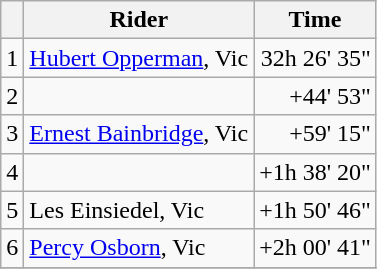<table class="wikitable">
<tr>
<th></th>
<th scope=col>Rider</th>
<th scope=col>Time</th>
</tr>
<tr>
<td>1</td>
<td><a href='#'>Hubert Opperman</a>, Vic</td>
<td style="text-align: right;">32h 26' 35"</td>
</tr>
<tr>
<td>2</td>
<td></td>
<td style="text-align: right;">+44' 53"</td>
</tr>
<tr>
<td>3</td>
<td><a href='#'>Ernest Bainbridge</a>, Vic</td>
<td style="text-align: right;">+59' 15"</td>
</tr>
<tr>
<td>4</td>
<td></td>
<td style="text-align: right;">+1h 38' 20"</td>
</tr>
<tr>
<td>5</td>
<td>Les Einsiedel, Vic</td>
<td style="text-align: right;">+1h 50' 46"</td>
</tr>
<tr>
<td>6</td>
<td><a href='#'>Percy Osborn</a>, Vic</td>
<td style="text-align: right;">+2h 00' 41"</td>
</tr>
<tr>
</tr>
</table>
